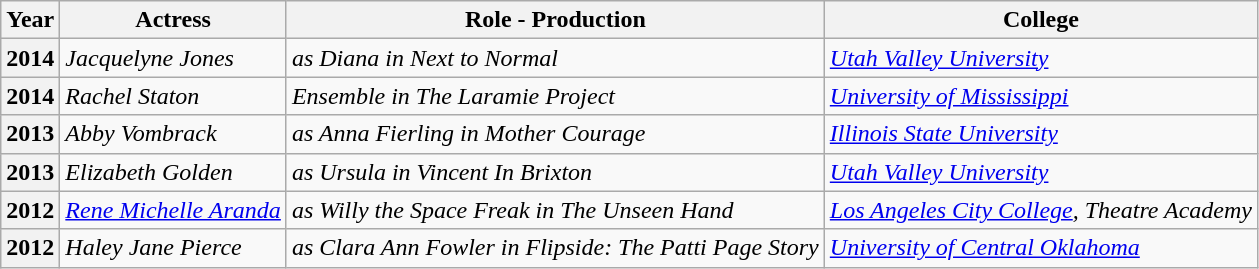<table class="wikitable sortable">
<tr>
<th scope="col">Year</th>
<th scope="col" class="unsortable">Actress</th>
<th scope="col" class="unsortable">Role - Production</th>
<th scope="col" class="unsortable">College</th>
</tr>
<tr>
<th scope="row">2014</th>
<td><em>Jacquelyne Jones</em></td>
<td><em>as Diana in Next to Normal</em></td>
<td><em><a href='#'>Utah Valley University</a></em></td>
</tr>
<tr>
<th scope="row">2014</th>
<td><em>Rachel Staton</em></td>
<td><em>Ensemble in The Laramie Project</em></td>
<td><em><a href='#'>University of Mississippi</a></em></td>
</tr>
<tr>
<th scope="row">2013</th>
<td><em>Abby Vombrack</em></td>
<td><em>as Anna Fierling in Mother Courage</em></td>
<td><em><a href='#'>Illinois State University</a></em></td>
</tr>
<tr>
<th scope="row">2013</th>
<td><em>Elizabeth Golden</em></td>
<td><em>as Ursula in Vincent In Brixton</em></td>
<td><em><a href='#'>Utah Valley University</a></em></td>
</tr>
<tr>
<th scope="row">2012</th>
<td><em><a href='#'>Rene Michelle Aranda</a></em></td>
<td><em>as Willy the Space Freak in The Unseen Hand </em></td>
<td><em><a href='#'>Los Angeles City College</a>, Theatre Academy</em></td>
</tr>
<tr>
<th scope="row">2012</th>
<td><em>Haley Jane Pierce</em></td>
<td><em>as Clara Ann Fowler in Flipside: The Patti Page Story</em></td>
<td><em><a href='#'>University of Central Oklahoma</a></em></td>
</tr>
</table>
